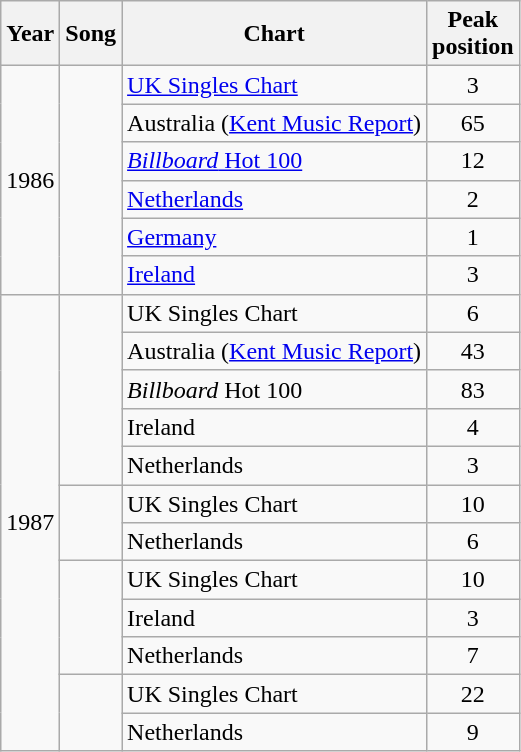<table class="wikitable">
<tr>
<th>Year</th>
<th>Song</th>
<th>Chart</th>
<th>Peak<br> position</th>
</tr>
<tr>
<td rowspan="6">1986</td>
<td rowspan="6"></td>
<td><a href='#'>UK Singles Chart</a></td>
<td align="center">3</td>
</tr>
<tr>
<td>Australia (<a href='#'>Kent Music Report</a>)</td>
<td align="center">65</td>
</tr>
<tr>
<td><a href='#'><em>Billboard</em> Hot 100</a></td>
<td align="center">12</td>
</tr>
<tr>
<td><a href='#'>Netherlands</a></td>
<td align="center">2</td>
</tr>
<tr>
<td><a href='#'>Germany</a></td>
<td align="center">1</td>
</tr>
<tr>
<td><a href='#'>Ireland</a></td>
<td align="center">3</td>
</tr>
<tr>
<td rowspan="12">1987</td>
<td rowspan="5"></td>
<td>UK Singles Chart</td>
<td align="center">6</td>
</tr>
<tr>
<td>Australia (<a href='#'>Kent Music Report</a>)</td>
<td align="center">43</td>
</tr>
<tr>
<td><em>Billboard</em> Hot 100</td>
<td align="center">83</td>
</tr>
<tr>
<td>Ireland</td>
<td align="center">4</td>
</tr>
<tr>
<td>Netherlands</td>
<td align="center">3</td>
</tr>
<tr>
<td rowspan="2"></td>
<td>UK Singles Chart</td>
<td align="center">10</td>
</tr>
<tr>
<td>Netherlands</td>
<td align="center">6</td>
</tr>
<tr>
<td rowspan="3"></td>
<td>UK Singles Chart</td>
<td align="center">10</td>
</tr>
<tr>
<td>Ireland</td>
<td align="center">3</td>
</tr>
<tr>
<td>Netherlands</td>
<td align="center">7</td>
</tr>
<tr>
<td rowspan="2"></td>
<td>UK Singles Chart</td>
<td align="center">22</td>
</tr>
<tr>
<td>Netherlands</td>
<td align="center">9</td>
</tr>
</table>
